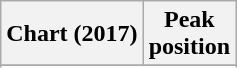<table class="wikitable sortable plainrowheaders" style="text-align:center">
<tr>
<th scope="col">Chart (2017)</th>
<th scope="col">Peak<br>position</th>
</tr>
<tr>
</tr>
<tr>
</tr>
</table>
